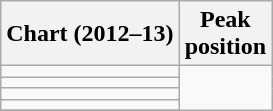<table class="wikitable sortable">
<tr>
<th>Chart (2012–13)</th>
<th>Peak<br>position</th>
</tr>
<tr>
<td></td>
</tr>
<tr>
<td></td>
</tr>
<tr>
<td></td>
</tr>
<tr>
<td></td>
</tr>
<tr>
</tr>
</table>
